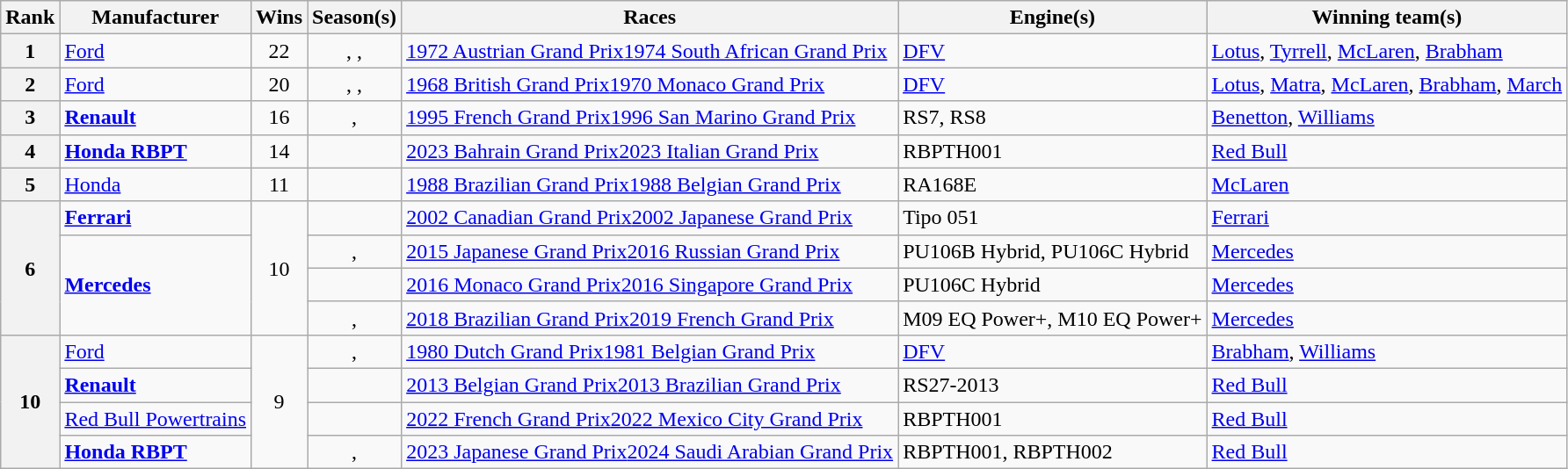<table class="wikitable">
<tr>
<th>Rank</th>
<th>Manufacturer</th>
<th>Wins</th>
<th>Season(s)</th>
<th>Races</th>
<th>Engine(s)</th>
<th>Winning team(s)</th>
</tr>
<tr align="center">
<th>1</th>
<td align="left"><a href='#'>Ford</a></td>
<td>22</td>
<td>, , </td>
<td align="left"><a href='#'>1972 Austrian Grand Prix</a><a href='#'>1974 South African Grand Prix</a></td>
<td align="left"><a href='#'>DFV</a></td>
<td align="left"><a href='#'>Lotus</a>, <a href='#'>Tyrrell</a>, <a href='#'>McLaren</a>, <a href='#'>Brabham</a></td>
</tr>
<tr align="center">
<th>2</th>
<td align="left"><a href='#'>Ford</a></td>
<td>20</td>
<td>, , </td>
<td align="left"><a href='#'>1968 British Grand Prix</a><a href='#'>1970 Monaco Grand Prix</a></td>
<td align="left"><a href='#'>DFV</a></td>
<td align="left"><a href='#'>Lotus</a>, <a href='#'>Matra</a>, <a href='#'>McLaren</a>, <a href='#'>Brabham</a>, <a href='#'>March</a></td>
</tr>
<tr align="center">
<th>3</th>
<td align="left"><strong><a href='#'>Renault</a></strong></td>
<td>16</td>
<td>, </td>
<td align="left"><a href='#'>1995 French Grand Prix</a><a href='#'>1996 San Marino Grand Prix</a></td>
<td align="left">RS7, RS8</td>
<td align="left"><a href='#'>Benetton</a>, <a href='#'>Williams</a></td>
</tr>
<tr align="center">
<th>4</th>
<td align="left"><strong><a href='#'>Honda RBPT</a></strong></td>
<td>14</td>
<td></td>
<td align="left"><a href='#'>2023 Bahrain Grand Prix</a><a href='#'>2023 Italian Grand Prix</a></td>
<td align="left">RBPTH001</td>
<td align="left"><a href='#'>Red Bull</a></td>
</tr>
<tr align="center">
<th>5</th>
<td align="left"><a href='#'>Honda</a></td>
<td>11</td>
<td></td>
<td align="left"><a href='#'>1988 Brazilian Grand Prix</a><a href='#'>1988 Belgian Grand Prix</a></td>
<td align="left">RA168E</td>
<td align="left"><a href='#'>McLaren</a></td>
</tr>
<tr align="center">
<th rowspan="4">6</th>
<td align="left"><strong><a href='#'>Ferrari</a></strong></td>
<td rowspan="4">10</td>
<td></td>
<td align="left"><a href='#'>2002 Canadian Grand Prix</a><a href='#'>2002 Japanese Grand Prix</a></td>
<td align="left">Tipo 051</td>
<td align="left"><a href='#'>Ferrari</a></td>
</tr>
<tr align="center">
<td align="left" rowspan="3"><strong><a href='#'>Mercedes</a></strong></td>
<td>, </td>
<td align="left"><a href='#'>2015 Japanese Grand Prix</a><a href='#'>2016 Russian Grand Prix</a></td>
<td align="left">PU106B Hybrid, PU106C Hybrid</td>
<td align="left"><a href='#'>Mercedes</a></td>
</tr>
<tr align="center">
<td></td>
<td align="left"><a href='#'>2016 Monaco Grand Prix</a><a href='#'>2016 Singapore Grand Prix</a></td>
<td align="left">PU106C Hybrid</td>
<td align="left"><a href='#'>Mercedes</a></td>
</tr>
<tr align="center">
<td>, </td>
<td align="left"><a href='#'>2018 Brazilian Grand Prix</a><a href='#'>2019 French Grand Prix</a></td>
<td align="left">M09 EQ Power+, M10 EQ Power+</td>
<td align="left"><a href='#'>Mercedes</a></td>
</tr>
<tr align="center">
<th rowspan="4">10</th>
<td align="left"><a href='#'>Ford</a></td>
<td rowspan="4">9</td>
<td>, </td>
<td align="left"><a href='#'>1980 Dutch Grand Prix</a><a href='#'>1981 Belgian Grand Prix</a></td>
<td align="left"><a href='#'>DFV</a></td>
<td align="left"><a href='#'>Brabham</a>, <a href='#'>Williams</a></td>
</tr>
<tr align="center">
<td align="left"><strong><a href='#'>Renault</a></strong></td>
<td></td>
<td align="left"><a href='#'>2013 Belgian Grand Prix</a><a href='#'>2013 Brazilian Grand Prix</a></td>
<td align="left">RS27-2013</td>
<td align="left"><a href='#'>Red Bull</a></td>
</tr>
<tr align="center">
<td align="left"><a href='#'>Red Bull Powertrains</a></td>
<td></td>
<td align="left"><a href='#'>2022 French Grand Prix</a><a href='#'>2022 Mexico City Grand Prix</a></td>
<td align="left">RBPTH001</td>
<td align="left"><a href='#'>Red Bull</a></td>
</tr>
<tr align="center">
<td align="left"><strong><a href='#'>Honda RBPT</a></strong></td>
<td>, </td>
<td align="left"><a href='#'>2023 Japanese Grand Prix</a><a href='#'>2024 Saudi Arabian Grand Prix</a></td>
<td align="left">RBPTH001, RBPTH002</td>
<td align="left"><a href='#'>Red Bull</a></td>
</tr>
</table>
